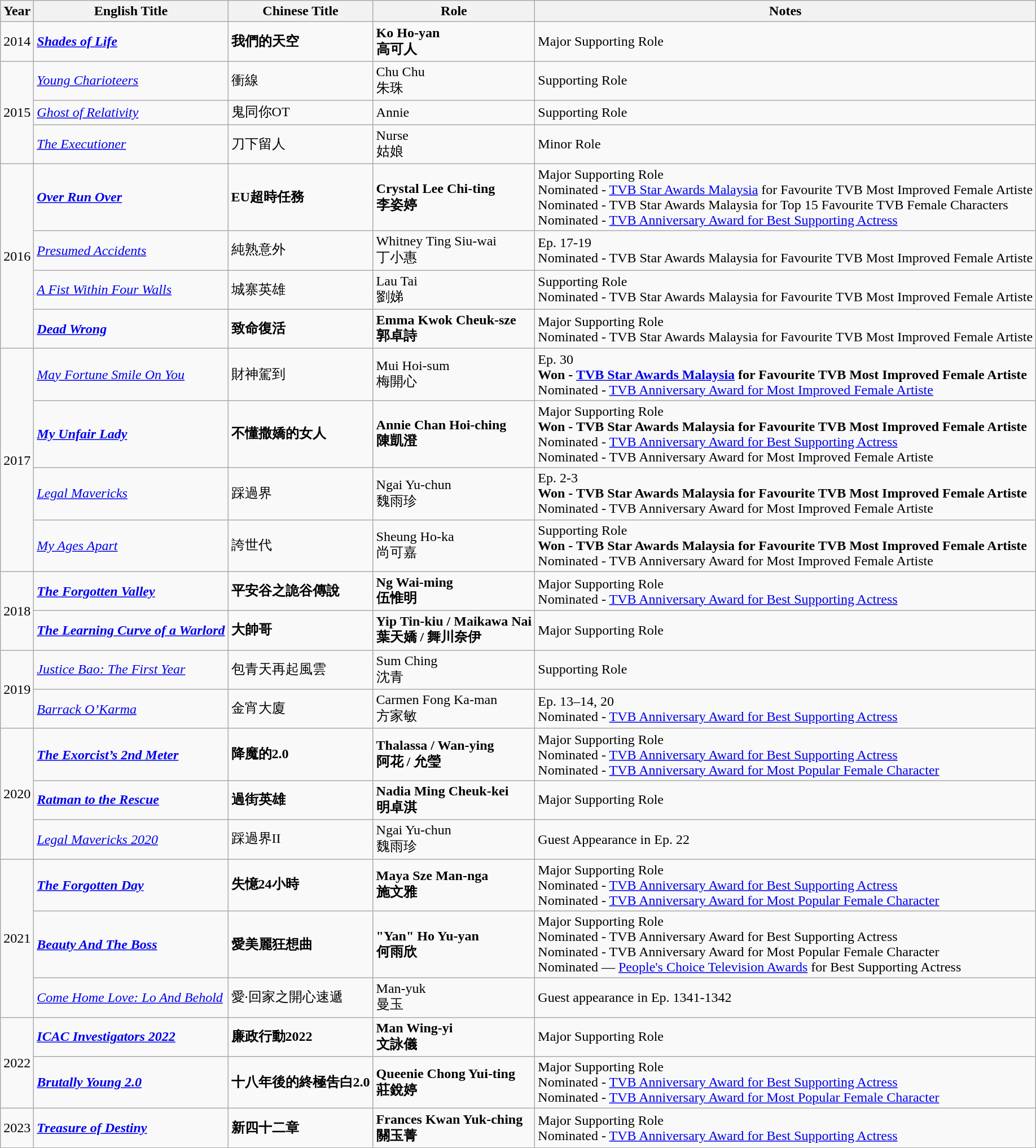<table class="wikitable sortable">
<tr>
<th>Year</th>
<th>English Title</th>
<th>Chinese Title</th>
<th>Role</th>
<th>Notes</th>
</tr>
<tr>
<td>2014</td>
<td><strong><em><a href='#'>Shades of Life</a></em></strong></td>
<td><strong>我們的天空</strong></td>
<td><strong> Ko Ho-yan <br>高可人</strong></td>
<td>Major Supporting Role</td>
</tr>
<tr>
<td rowspan=3>2015</td>
<td><em><a href='#'>Young Charioteers</a></em></td>
<td>衝線</td>
<td>Chu Chu <br>朱珠</td>
<td>Supporting Role</td>
</tr>
<tr>
<td><em><a href='#'>Ghost of Relativity</a></em></td>
<td>鬼同你OT</td>
<td>Annie</td>
<td>Supporting Role</td>
</tr>
<tr>
<td><em><a href='#'>The Executioner</a></em></td>
<td>刀下留人</td>
<td>Nurse <br>姑娘</td>
<td>Minor Role</td>
</tr>
<tr>
<td rowspan="4">2016</td>
<td><strong><em><a href='#'>Over Run Over</a></em></strong></td>
<td><strong> EU超時任務</strong></td>
<td><strong> Crystal Lee Chi-ting <br>李姿婷</strong></td>
<td>Major Supporting Role<br>Nominated - <a href='#'>TVB Star Awards Malaysia</a> for Favourite TVB Most Improved Female Artiste <br> Nominated - TVB Star Awards Malaysia for Top 15 Favourite TVB Female Characters <br>  Nominated - <a href='#'>TVB Anniversary Award for Best Supporting Actress</a></td>
</tr>
<tr>
<td><em><a href='#'>Presumed Accidents</a></em></td>
<td>純熟意外</td>
<td>Whitney Ting Siu-wai <br>丁小惠</td>
<td>Ep. 17-19<br>Nominated - TVB Star Awards Malaysia for Favourite TVB Most Improved Female Artiste</td>
</tr>
<tr>
<td><em><a href='#'>A Fist Within Four Walls</a></em></td>
<td>城寨英雄</td>
<td>Lau Tai <br>劉娣</td>
<td>Supporting Role<br>Nominated - TVB Star Awards Malaysia for Favourite TVB Most Improved Female Artiste</td>
</tr>
<tr>
<td><strong><em><a href='#'>Dead Wrong</a></em></strong></td>
<td><strong>致命復活</strong></td>
<td><strong> Emma Kwok Cheuk-sze <br>郭卓詩</strong></td>
<td>Major Supporting Role<br>Nominated - TVB Star Awards Malaysia for Favourite TVB Most Improved Female Artiste</td>
</tr>
<tr>
<td rowspan=4>2017</td>
<td><em><a href='#'>May Fortune Smile On You</a></em></td>
<td>財神駕到</td>
<td>Mui Hoi-sum <br>梅開心</td>
<td>Ep. 30<br><strong> Won - <a href='#'>TVB Star Awards Malaysia</a> for Favourite TVB Most Improved Female Artiste </strong><br>Nominated - <a href='#'>TVB Anniversary Award for Most Improved Female Artiste</a></td>
</tr>
<tr>
<td><strong><em><a href='#'>My Unfair Lady</a></em></strong></td>
<td><strong>不懂撒嬌的女人</strong></td>
<td><strong> Annie Chan Hoi-ching <br>陳凱澄</strong></td>
<td>Major Supporting Role<br> <strong> Won - TVB Star Awards Malaysia for Favourite TVB Most Improved Female Artiste </strong> <br>Nominated - <a href='#'>TVB Anniversary Award for Best Supporting Actress</a><br>Nominated - TVB Anniversary Award for Most Improved Female Artiste</td>
</tr>
<tr>
<td><em><a href='#'>Legal Mavericks</a></em></td>
<td>踩過界</td>
<td>Ngai Yu-chun <br>魏雨珍</td>
<td>Ep. 2-3<br><strong> Won - TVB Star Awards Malaysia for Favourite TVB Most Improved Female Artiste </strong><br>Nominated - TVB Anniversary Award for Most Improved Female Artiste</td>
</tr>
<tr>
<td><em><a href='#'>My Ages Apart</a></em></td>
<td>誇世代</td>
<td>Sheung Ho-ka <br>尚可嘉</td>
<td>Supporting Role<br><strong> Won - TVB Star Awards Malaysia for Favourite TVB Most Improved Female Artiste </strong><br>Nominated - TVB Anniversary Award for Most Improved Female Artiste</td>
</tr>
<tr>
<td rowspan="2">2018</td>
<td><strong><em><a href='#'>The Forgotten Valley</a></em></strong></td>
<td><strong>平安谷之詭谷傳說</strong></td>
<td><strong> Ng Wai-ming <br>伍惟明</strong></td>
<td>Major Supporting Role<br>Nominated - <a href='#'>TVB Anniversary Award for Best Supporting Actress</a></td>
</tr>
<tr>
<td><strong><em><a href='#'>The Learning Curve of a Warlord</a></em></strong></td>
<td><strong>大帥哥</strong></td>
<td><strong> Yip Tin-kiu / Maikawa Nai <br>葉天嬌 / 舞川奈伊</strong></td>
<td>Major Supporting Role</td>
</tr>
<tr>
<td rowspan="2">2019</td>
<td><em><a href='#'>Justice Bao: The First Year</a></em></td>
<td>包青天再起風雲</td>
<td>Sum Ching <br>沈青</td>
<td>Supporting Role</td>
</tr>
<tr>
<td><em><a href='#'>Barrack O’Karma</a></em></td>
<td>金宵大廈</td>
<td>Carmen Fong Ka-man <br>方家敏</td>
<td>Ep. 13–14, 20<br>Nominated - <a href='#'>TVB Anniversary Award for Best Supporting Actress</a></td>
</tr>
<tr>
<td rowspan="3">2020</td>
<td><strong><em><a href='#'>The Exorcist’s 2nd Meter</a></em></strong></td>
<td><strong> 降魔的2.0 </strong></td>
<td><strong> Thalassa / Wan-ying <br>阿花 / 允瑩</strong></td>
<td>Major Supporting Role <br>Nominated - <a href='#'>TVB Anniversary Award for Best Supporting Actress</a><br>Nominated - <a href='#'>TVB Anniversary Award for Most Popular Female Character</a></td>
</tr>
<tr>
<td><strong><em><a href='#'>Ratman to the Rescue</a></em></strong></td>
<td><strong>過街英雄</strong></td>
<td><strong> Nadia Ming Cheuk-kei <br>明卓淇</strong></td>
<td>Major Supporting Role</td>
</tr>
<tr>
<td><em><a href='#'>Legal Mavericks 2020</a></em></td>
<td>踩過界II</td>
<td>Ngai Yu-chun <br>魏雨珍</td>
<td>Guest Appearance in Ep. 22</td>
</tr>
<tr>
<td rowspan="3">2021</td>
<td><strong><em><a href='#'>The Forgotten Day</a></em></strong></td>
<td><strong>失憶24小時</strong></td>
<td><strong> Maya Sze Man-nga <br>施文雅</strong></td>
<td>Major Supporting Role <br>Nominated - <a href='#'>TVB Anniversary Award for Best Supporting Actress</a><br>Nominated - <a href='#'>TVB Anniversary Award for Most Popular Female Character</a></td>
</tr>
<tr>
<td><strong><em><a href='#'>Beauty And The Boss</a></em></strong></td>
<td><strong>愛美麗狂想曲</strong></td>
<td><strong> "Yan" Ho Yu-yan <br>何雨欣</strong></td>
<td>Major Supporting Role <br>Nominated - TVB Anniversary Award for Best Supporting Actress<br>Nominated - TVB Anniversary Award for Most Popular Female Character<br>Nominated — <a href='#'>People's Choice Television Awards</a> for Best Supporting Actress</td>
</tr>
<tr>
<td><em><a href='#'>Come Home Love: Lo And Behold</a></em></td>
<td>愛·回家之開心速遞</td>
<td>Man-yuk <br> 曼玉</td>
<td>Guest appearance in Ep. 1341-1342</td>
</tr>
<tr>
<td rowspan="2">2022</td>
<td><strong><em><a href='#'>ICAC Investigators 2022</a></em></strong></td>
<td><strong>廉政行動2022</strong></td>
<td><strong>Man Wing-yi <br> 文詠儀</strong></td>
<td>Major Supporting Role</td>
</tr>
<tr>
<td><strong><em><a href='#'>Brutally Young 2.0</a></em></strong></td>
<td><strong>十八年後的終極吿白2.0</strong></td>
<td><strong> Queenie Chong Yui-ting <br>莊銳婷</strong></td>
<td>Major Supporting Role <br>Nominated - <a href='#'>TVB Anniversary Award for Best Supporting Actress</a><br>Nominated - <a href='#'>TVB Anniversary Award for Most Popular Female Character</a></td>
</tr>
<tr>
<td>2023</td>
<td><strong><em><a href='#'>Treasure of Destiny</a></em></strong></td>
<td><strong>新四十二章</strong></td>
<td><strong>Frances Kwan Yuk-ching <br>關玉菁</strong></td>
<td>Major Supporting Role <br>Nominated - <a href='#'>TVB Anniversary Award for Best Supporting Actress</a></td>
</tr>
</table>
